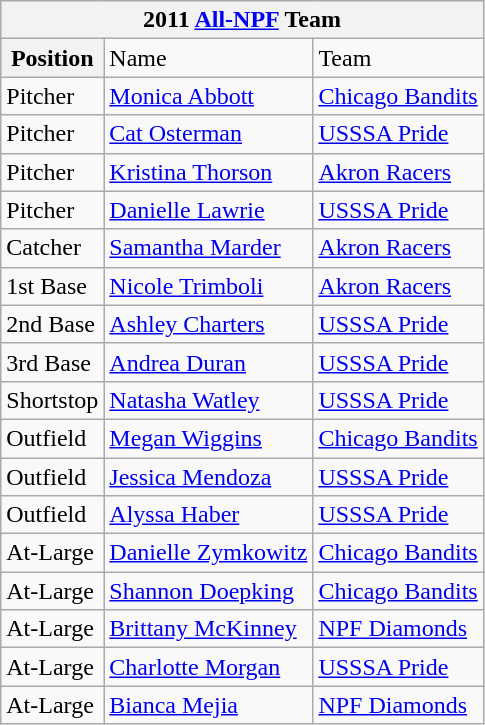<table class="wikitable">
<tr>
<th colspan=4>2011 <a href='#'>All-NPF</a> Team</th>
</tr>
<tr>
<th>Position</th>
<td>Name</td>
<td>Team</td>
</tr>
<tr>
<td>Pitcher</td>
<td><a href='#'>Monica Abbott</a></td>
<td><a href='#'>Chicago Bandits</a></td>
</tr>
<tr>
<td>Pitcher</td>
<td><a href='#'>Cat Osterman</a></td>
<td><a href='#'>USSSA Pride</a></td>
</tr>
<tr>
<td>Pitcher</td>
<td><a href='#'>Kristina Thorson</a></td>
<td><a href='#'>Akron Racers</a></td>
</tr>
<tr>
<td>Pitcher</td>
<td><a href='#'>Danielle Lawrie</a></td>
<td><a href='#'>USSSA Pride</a></td>
</tr>
<tr>
<td>Catcher</td>
<td><a href='#'>Samantha Marder</a></td>
<td><a href='#'>Akron Racers</a></td>
</tr>
<tr>
<td>1st Base</td>
<td><a href='#'>Nicole Trimboli</a></td>
<td><a href='#'>Akron Racers</a></td>
</tr>
<tr>
<td>2nd Base</td>
<td><a href='#'>Ashley Charters</a></td>
<td><a href='#'>USSSA Pride</a></td>
</tr>
<tr>
<td>3rd Base</td>
<td><a href='#'>Andrea Duran</a></td>
<td><a href='#'>USSSA Pride</a></td>
</tr>
<tr>
<td>Shortstop</td>
<td><a href='#'>Natasha Watley</a></td>
<td><a href='#'>USSSA Pride</a></td>
</tr>
<tr>
<td>Outfield</td>
<td><a href='#'>Megan Wiggins</a></td>
<td><a href='#'>Chicago Bandits</a></td>
</tr>
<tr>
<td>Outfield</td>
<td><a href='#'>Jessica Mendoza</a></td>
<td><a href='#'>USSSA Pride</a></td>
</tr>
<tr>
<td>Outfield</td>
<td><a href='#'>Alyssa Haber</a></td>
<td><a href='#'>USSSA Pride</a></td>
</tr>
<tr>
<td>At-Large</td>
<td><a href='#'>Danielle Zymkowitz</a></td>
<td><a href='#'>Chicago Bandits</a></td>
</tr>
<tr>
<td>At-Large</td>
<td><a href='#'>Shannon Doepking</a></td>
<td><a href='#'>Chicago Bandits</a></td>
</tr>
<tr>
<td>At-Large</td>
<td><a href='#'>Brittany McKinney</a></td>
<td><a href='#'>NPF Diamonds</a></td>
</tr>
<tr>
<td>At-Large</td>
<td><a href='#'>Charlotte Morgan</a></td>
<td><a href='#'>USSSA Pride</a></td>
</tr>
<tr>
<td>At-Large</td>
<td><a href='#'>Bianca Mejia</a></td>
<td><a href='#'>NPF Diamonds</a></td>
</tr>
</table>
